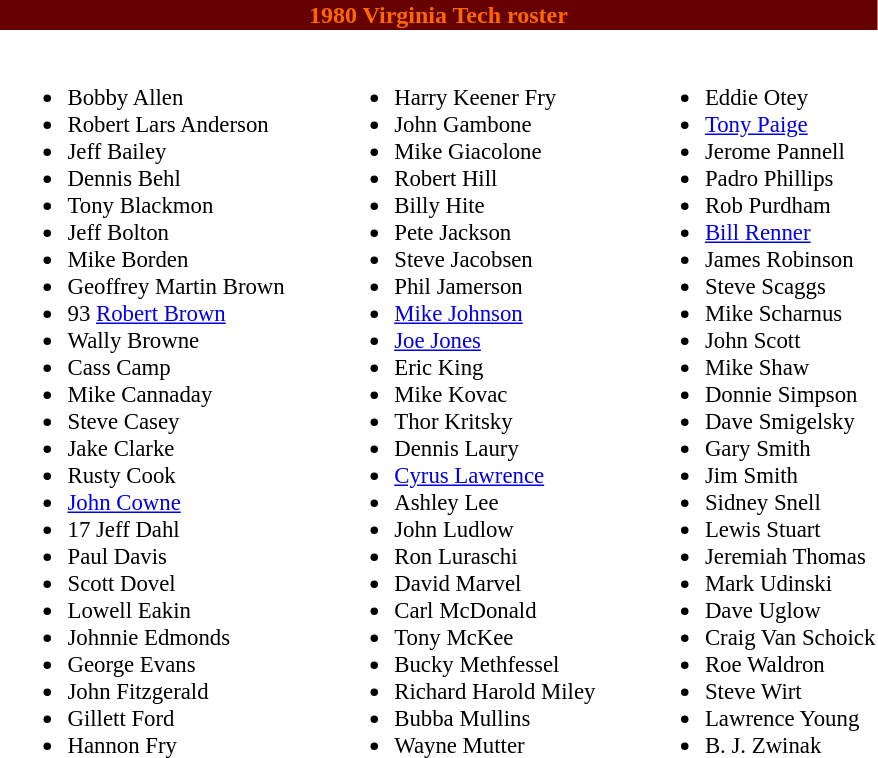<table class="toccolours" style="text-align: left;">
<tr>
<th colspan="9" style="background:#660000;color:#FF6600;text-align:center;"><span><strong>1980 Virginia Tech roster</strong></span></th>
</tr>
<tr>
<td></td>
<td style="font-size:95%; vertical-align:top;"><br><ul><li>Bobby Allen</li><li>Robert Lars Anderson</li><li>Jeff Bailey</li><li>Dennis Behl</li><li>Tony Blackmon</li><li>Jeff Bolton</li><li>Mike Borden</li><li>Geoffrey Martin Brown</li><li>93 <a href='#'>Robert Brown</a></li><li>Wally Browne</li><li>Cass Camp</li><li>Mike Cannaday</li><li>Steve Casey</li><li>Jake Clarke</li><li>Rusty Cook</li><li><a href='#'>John Cowne</a></li><li>17 Jeff Dahl</li><li>Paul Davis</li><li>Scott Dovel</li><li>Lowell Eakin</li><li>Johnnie Edmonds</li><li>George Evans</li><li>John Fitzgerald</li><li>Gillett Ford</li><li>Hannon Fry</li></ul></td>
<td style="width: 25px;"></td>
<td style="font-size:95%; vertical-align:top;"><br><ul><li>Harry Keener Fry</li><li>John Gambone</li><li>Mike Giacolone</li><li>Robert Hill</li><li>Billy Hite</li><li>Pete Jackson</li><li>Steve Jacobsen</li><li>Phil Jamerson</li><li><a href='#'>Mike Johnson</a></li><li><a href='#'>Joe Jones</a></li><li>Eric King</li><li>Mike Kovac</li><li>Thor Kritsky</li><li>Dennis Laury</li><li><a href='#'>Cyrus Lawrence</a></li><li>Ashley Lee</li><li>John Ludlow</li><li>Ron Luraschi</li><li>David Marvel</li><li>Carl McDonald</li><li>Tony McKee</li><li>Bucky Methfessel</li><li>Richard Harold Miley</li><li>Bubba Mullins</li><li>Wayne Mutter</li></ul></td>
<td style="width: 25px;"></td>
<td style="font-size:95%; vertical-align:top;"><br><ul><li>Eddie Otey</li><li><a href='#'>Tony Paige</a></li><li>Jerome Pannell</li><li>Padro Phillips</li><li>Rob Purdham</li><li><a href='#'>Bill Renner</a></li><li>James Robinson</li><li>Steve Scaggs</li><li>Mike Scharnus</li><li>John Scott</li><li>Mike Shaw</li><li>Donnie Simpson</li><li>Dave Smigelsky</li><li>Gary Smith</li><li>Jim Smith</li><li>Sidney Snell</li><li>Lewis Stuart</li><li>Jeremiah Thomas</li><li>Mark Udinski</li><li>Dave Uglow</li><li>Craig Van Schoick</li><li>Roe Waldron</li><li>Steve Wirt</li><li>Lawrence Young</li><li>B. J. Zwinak</li></ul></td>
</tr>
</table>
